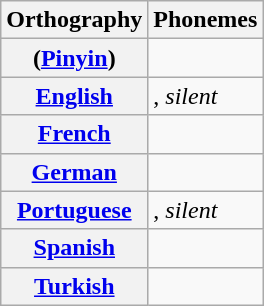<table class="wikitable mw-collapsible">
<tr>
<th>Orthography</th>
<th>Phonemes</th>
</tr>
<tr>
<th> (<a href='#'>Pinyin</a>)</th>
<td></td>
</tr>
<tr>
<th><a href='#'>English</a></th>
<td>, <em>silent</em></td>
</tr>
<tr>
<th><a href='#'>French</a></th>
<td></td>
</tr>
<tr>
<th><a href='#'>German</a></th>
<td></td>
</tr>
<tr>
<th><a href='#'>Portuguese</a></th>
<td>, <em>silent</em></td>
</tr>
<tr>
<th><a href='#'>Spanish</a></th>
<td></td>
</tr>
<tr>
<th><a href='#'>Turkish</a></th>
<td></td>
</tr>
</table>
